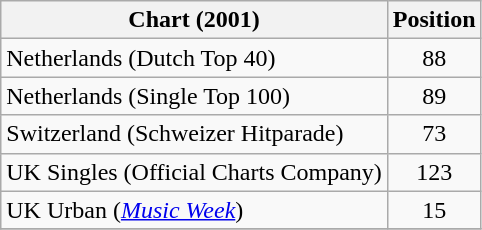<table class="wikitable sortable">
<tr>
<th>Chart (2001)</th>
<th>Position</th>
</tr>
<tr>
<td>Netherlands (Dutch Top 40)</td>
<td style="text-align:center;">88</td>
</tr>
<tr>
<td>Netherlands (Single Top 100)</td>
<td style="text-align:center;">89</td>
</tr>
<tr>
<td>Switzerland (Schweizer Hitparade)</td>
<td style="text-align:center;">73</td>
</tr>
<tr>
<td>UK Singles (Official Charts Company)</td>
<td style="text-align:center;">123</td>
</tr>
<tr>
<td>UK Urban (<em><a href='#'>Music Week</a></em>)</td>
<td style="text-align:center;">15</td>
</tr>
<tr>
</tr>
</table>
